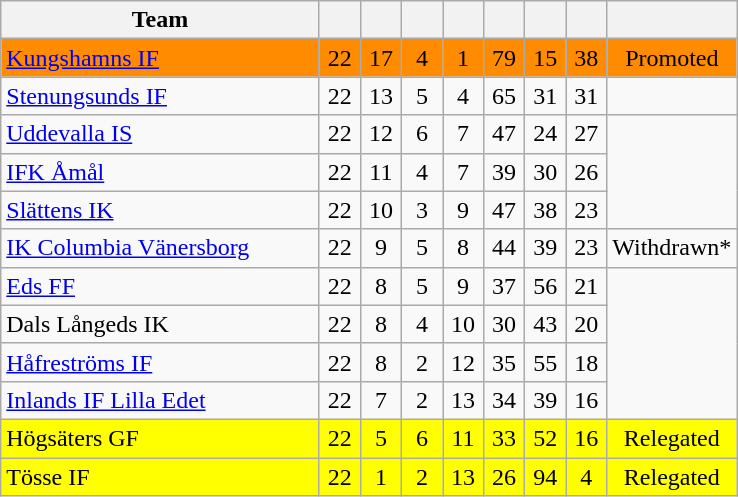<table class="wikitable" style="text-align:center">
<tr>
<th width="205">Team</th>
<th width="20"></th>
<th width="20"></th>
<th width="20"></th>
<th width="20"></th>
<th width="20"></th>
<th width="20"></th>
<th width="20"></th>
<th width="50"></th>
</tr>
<tr bgcolor="#FF8C00">
<td align=left><a href='#'>Kungshamns IF</a></td>
<td>22</td>
<td>17</td>
<td>4</td>
<td>1</td>
<td>79</td>
<td>15</td>
<td>38</td>
<td>Promoted</td>
</tr>
<tr>
<td align=left><a href='#'>Stenungsunds IF</a></td>
<td>22</td>
<td>13</td>
<td>5</td>
<td>4</td>
<td>65</td>
<td>31</td>
<td>31</td>
<td></td>
</tr>
<tr>
<td align=left><a href='#'>Uddevalla IS</a></td>
<td>22</td>
<td>12</td>
<td>6</td>
<td>7</td>
<td>47</td>
<td>24</td>
<td>27</td>
</tr>
<tr>
<td align=left><a href='#'>IFK Åmål</a></td>
<td>22</td>
<td>11</td>
<td>4</td>
<td>7</td>
<td>39</td>
<td>30</td>
<td>26</td>
</tr>
<tr>
<td align=left><a href='#'>Slättens IK</a></td>
<td>22</td>
<td>10</td>
<td>3</td>
<td>9</td>
<td>47</td>
<td>38</td>
<td>23</td>
</tr>
<tr>
<td align=left><a href='#'>IK Columbia Vänersborg</a></td>
<td>22</td>
<td>9</td>
<td>5</td>
<td>8</td>
<td>44</td>
<td>39</td>
<td>23</td>
<td>Withdrawn*</td>
</tr>
<tr>
<td align=left><a href='#'>Eds FF</a></td>
<td>22</td>
<td>8</td>
<td>5</td>
<td>9</td>
<td>37</td>
<td>56</td>
<td>21</td>
</tr>
<tr>
<td align=left>Dals Långeds IK</td>
<td>22</td>
<td>8</td>
<td>4</td>
<td>10</td>
<td>30</td>
<td>43</td>
<td>20</td>
</tr>
<tr>
<td align=left><a href='#'>Håfreströms IF</a></td>
<td>22</td>
<td>8</td>
<td>2</td>
<td>12</td>
<td>35</td>
<td>55</td>
<td>18</td>
</tr>
<tr>
<td align=left><a href='#'>Inlands IF Lilla Edet</a></td>
<td>22</td>
<td>7</td>
<td>2</td>
<td>13</td>
<td>34</td>
<td>39</td>
<td>16</td>
</tr>
<tr bgcolor="#FFFF00">
<td align=left>Högsäters GF</td>
<td>22</td>
<td>5</td>
<td>6</td>
<td>11</td>
<td>33</td>
<td>52</td>
<td>16</td>
<td>Relegated</td>
</tr>
<tr bgcolor="#FFFF00">
<td align=left>Tösse IF</td>
<td>22</td>
<td>1</td>
<td>2</td>
<td>13</td>
<td>26</td>
<td>94</td>
<td>4</td>
<td>Relegated</td>
</tr>
</table>
